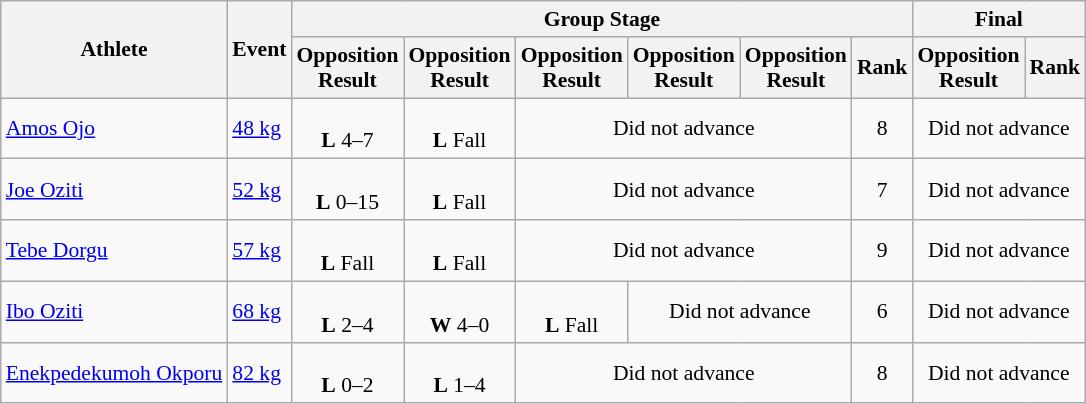<table class=wikitable style="font-size:90%">
<tr>
<th rowspan="2">Athlete</th>
<th rowspan="2">Event</th>
<th colspan="6">Group Stage</th>
<th colspan=2>Final</th>
</tr>
<tr>
<th>Opposition<br>Result</th>
<th>Opposition<br>Result</th>
<th>Opposition<br>Result</th>
<th>Opposition<br>Result</th>
<th>Opposition<br>Result</th>
<th>Rank</th>
<th>Opposition<br>Result</th>
<th>Rank</th>
</tr>
<tr align=center>
<td align=left><a href='#'>Amos Ojo</a></td>
<td align=left><a href='#'>48 kg</a></td>
<td><br><strong>L</strong> 4–7</td>
<td><br><strong>L</strong> Fall</td>
<td colspan=3>Did not advance</td>
<td>8</td>
<td colspan=2>Did not advance</td>
</tr>
<tr align=center>
<td align=left><a href='#'>Joe Oziti</a></td>
<td align=left><a href='#'>52 kg</a></td>
<td><br><strong>L</strong> 0–15</td>
<td><br><strong>L</strong> Fall</td>
<td colspan=3>Did not advance</td>
<td>7</td>
<td colspan=2>Did not advance</td>
</tr>
<tr align=center>
<td align=left><a href='#'>Tebe Dorgu</a></td>
<td align=left><a href='#'>57 kg</a></td>
<td><br><strong>L</strong> Fall</td>
<td><br><strong>L</strong> Fall</td>
<td colspan=3>Did not advance</td>
<td>9</td>
<td colspan=2>Did not advance</td>
</tr>
<tr align=center>
<td align=left><a href='#'>Ibo Oziti</a></td>
<td align=left><a href='#'>68 kg</a></td>
<td><br><strong>L</strong> 2–4</td>
<td><br><strong>W</strong> 4–0</td>
<td><br><strong>L</strong> Fall</td>
<td colspan=2>Did not advance</td>
<td>6</td>
<td colspan=2>Did not advance</td>
</tr>
<tr align=center>
<td align=left><a href='#'>Enekpedekumoh Okporu</a></td>
<td align=left><a href='#'>82 kg</a></td>
<td><br><strong>L</strong> 0–2</td>
<td><br><strong>L</strong> 1–4</td>
<td colspan=3>Did not advance</td>
<td>8</td>
<td colspan=2>Did not advance</td>
</tr>
</table>
